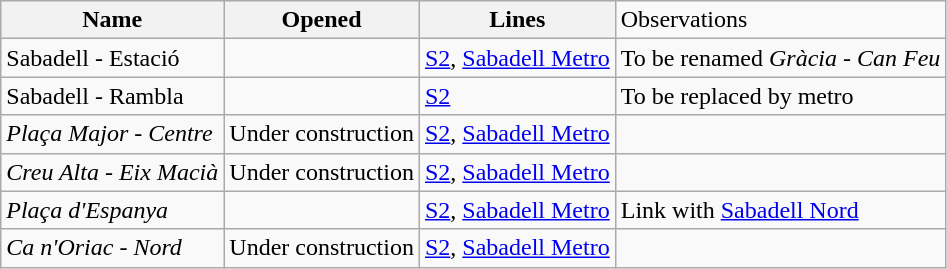<table class="wikitable sortable">
<tr>
<th>Name</th>
<th>Opened</th>
<th>Lines</th>
<td>Observations</td>
</tr>
<tr>
<td>Sabadell - Estació</td>
<td></td>
<td><a href='#'>S2</a>, <a href='#'>Sabadell Metro</a></td>
<td>To be renamed <em>Gràcia - Can Feu</em></td>
</tr>
<tr>
<td>Sabadell - Rambla</td>
<td></td>
<td><a href='#'>S2</a></td>
<td>To be replaced by metro</td>
</tr>
<tr>
<td><em>Plaça Major - Centre</em></td>
<td>Under construction</td>
<td><a href='#'>S2</a>, <a href='#'>Sabadell Metro</a></td>
<td></td>
</tr>
<tr>
<td><em>Creu Alta - Eix Macià</em></td>
<td>Under construction</td>
<td><a href='#'>S2</a>, <a href='#'>Sabadell Metro</a></td>
<td></td>
</tr>
<tr>
<td><em>Plaça d'Espanya</em></td>
<td></td>
<td><a href='#'>S2</a>, <a href='#'>Sabadell Metro</a></td>
<td>Link with <a href='#'>Sabadell Nord</a></td>
</tr>
<tr>
<td><em>Ca n'Oriac - Nord</em></td>
<td>Under construction</td>
<td><a href='#'>S2</a>, <a href='#'>Sabadell Metro</a></td>
<td></td>
</tr>
</table>
